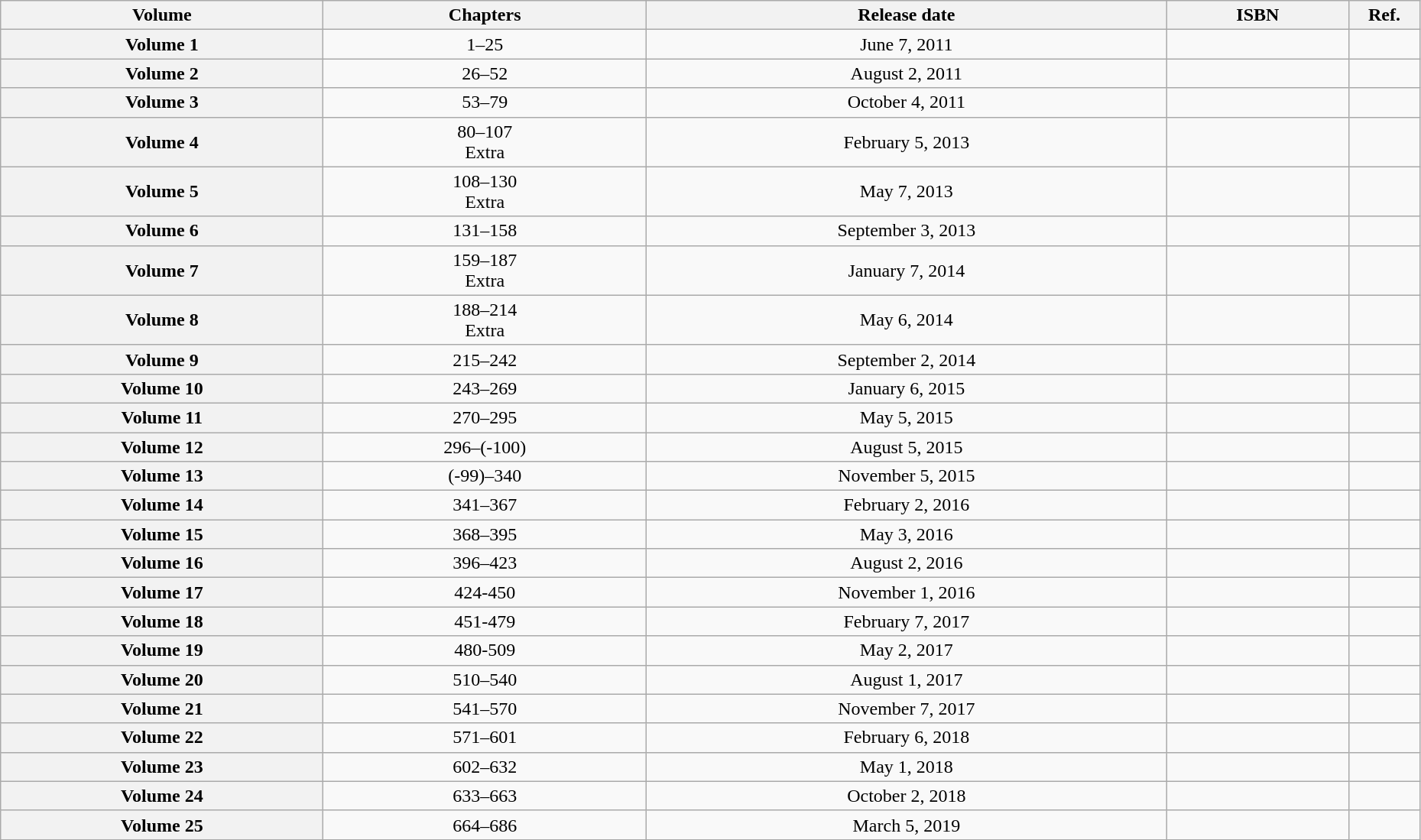<table class="wikitable" style="text-align: center; width: 98%;">
<tr>
<th scope="column">Volume</th>
<th scope="column">Chapters</th>
<th scope="column">Release date</th>
<th scope="column">ISBN</th>
<th scope="column" width="5%">Ref.</th>
</tr>
<tr>
<th scope="row">Volume 1</th>
<td>1–25</td>
<td>June 7, 2011</td>
<td></td>
<td></td>
</tr>
<tr>
<th scope="row">Volume 2</th>
<td>26–52</td>
<td>August 2, 2011</td>
<td></td>
<td></td>
</tr>
<tr>
<th scope="row">Volume 3</th>
<td>53–79</td>
<td>October 4, 2011</td>
<td></td>
<td></td>
</tr>
<tr>
<th scope="row">Volume 4</th>
<td>80–107<br>Extra</td>
<td>February 5, 2013</td>
<td></td>
<td></td>
</tr>
<tr>
<th scope="row">Volume 5</th>
<td>108–130<br>Extra</td>
<td>May 7, 2013</td>
<td></td>
<td></td>
</tr>
<tr>
<th scope="row">Volume 6</th>
<td>131–158</td>
<td>September 3, 2013</td>
<td></td>
<td></td>
</tr>
<tr>
<th scope="row">Volume 7</th>
<td>159–187<br>Extra</td>
<td>January 7, 2014</td>
<td></td>
<td></td>
</tr>
<tr>
<th scope="row">Volume 8</th>
<td>188–214<br>Extra</td>
<td>May 6, 2014</td>
<td></td>
<td></td>
</tr>
<tr>
<th scope="row">Volume 9</th>
<td>215–242</td>
<td>September 2, 2014</td>
<td></td>
<td></td>
</tr>
<tr>
<th scope="row">Volume 10</th>
<td>243–269</td>
<td>January 6, 2015</td>
<td></td>
<td></td>
</tr>
<tr>
<th scope="row">Volume 11</th>
<td>270–295</td>
<td>May 5, 2015</td>
<td></td>
<td></td>
</tr>
<tr>
<th scope="row">Volume 12</th>
<td>296–(-100)</td>
<td>August 5, 2015</td>
<td></td>
<td></td>
</tr>
<tr>
<th scope="row">Volume 13</th>
<td>(-99)–340</td>
<td>November 5, 2015</td>
<td></td>
<td></td>
</tr>
<tr>
<th scope="row">Volume 14</th>
<td>341–367</td>
<td>February 2, 2016</td>
<td></td>
<td></td>
</tr>
<tr>
<th scope="row">Volume 15</th>
<td>368–395</td>
<td>May 3, 2016</td>
<td></td>
<td></td>
</tr>
<tr>
<th scope="row">Volume 16</th>
<td>396–423</td>
<td>August 2, 2016</td>
<td></td>
<td></td>
</tr>
<tr>
<th scope="row">Volume 17</th>
<td>424-450</td>
<td>November 1, 2016</td>
<td></td>
<td></td>
</tr>
<tr>
<th scope="row">Volume 18</th>
<td>451-479</td>
<td>February 7, 2017</td>
<td></td>
<td></td>
</tr>
<tr>
<th scope="row">Volume 19</th>
<td>480-509</td>
<td>May 2, 2017</td>
<td></td>
<td></td>
</tr>
<tr>
<th scope="row">Volume 20</th>
<td>510–540</td>
<td>August 1, 2017</td>
<td></td>
<td></td>
</tr>
<tr>
<th scope="row">Volume 21</th>
<td>541–570</td>
<td>November 7, 2017</td>
<td></td>
<td></td>
</tr>
<tr>
<th scope="row">Volume 22</th>
<td>571–601</td>
<td>February 6, 2018</td>
<td></td>
<td></td>
</tr>
<tr>
<th scope="row">Volume 23</th>
<td>602–632</td>
<td>May 1, 2018</td>
<td></td>
<td></td>
</tr>
<tr>
<th scope="row">Volume 24</th>
<td>633–663</td>
<td>October 2, 2018</td>
<td></td>
<td></td>
</tr>
<tr>
<th scope="row">Volume 25</th>
<td>664–686</td>
<td>March 5, 2019</td>
<td></td>
<td></td>
</tr>
</table>
